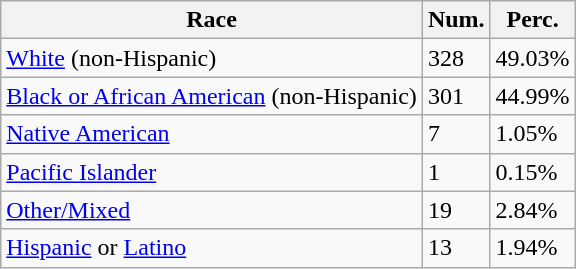<table class="wikitable">
<tr>
<th>Race</th>
<th>Num.</th>
<th>Perc.</th>
</tr>
<tr>
<td><a href='#'>White</a> (non-Hispanic)</td>
<td>328</td>
<td>49.03%</td>
</tr>
<tr>
<td><a href='#'>Black or African American</a> (non-Hispanic)</td>
<td>301</td>
<td>44.99%</td>
</tr>
<tr>
<td><a href='#'>Native American</a></td>
<td>7</td>
<td>1.05%</td>
</tr>
<tr>
<td><a href='#'>Pacific Islander</a></td>
<td>1</td>
<td>0.15%</td>
</tr>
<tr>
<td><a href='#'>Other/Mixed</a></td>
<td>19</td>
<td>2.84%</td>
</tr>
<tr>
<td><a href='#'>Hispanic</a> or <a href='#'>Latino</a></td>
<td>13</td>
<td>1.94%</td>
</tr>
</table>
